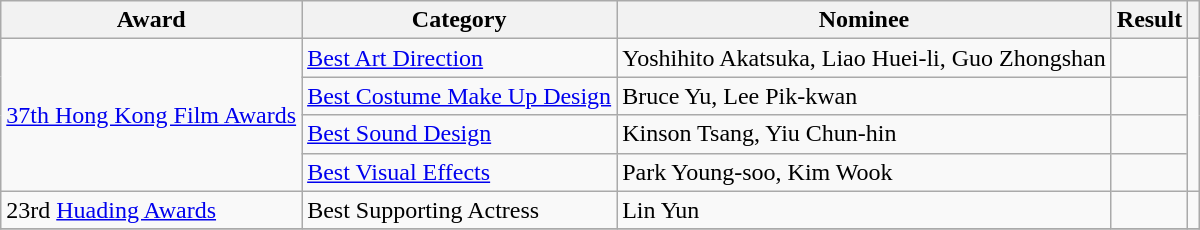<table class=wikitable>
<tr>
<th>Award</th>
<th>Category</th>
<th>Nominee</th>
<th>Result</th>
<th></th>
</tr>
<tr>
<td rowspan=4><a href='#'>37th Hong Kong Film Awards</a></td>
<td><a href='#'>Best Art Direction</a></td>
<td>Yoshihito Akatsuka, Liao Huei-li, Guo Zhongshan</td>
<td></td>
<td rowspan=4></td>
</tr>
<tr>
<td><a href='#'>Best Costume Make Up Design</a></td>
<td>Bruce Yu, Lee Pik-kwan</td>
<td></td>
</tr>
<tr>
<td><a href='#'>Best Sound Design</a></td>
<td>Kinson Tsang, Yiu Chun-hin</td>
<td></td>
</tr>
<tr>
<td><a href='#'>Best Visual Effects</a></td>
<td>Park Young-soo, Kim Wook</td>
<td></td>
</tr>
<tr>
<td>23rd <a href='#'>Huading Awards</a></td>
<td>Best Supporting Actress</td>
<td>Lin Yun</td>
<td></td>
<td></td>
</tr>
<tr>
</tr>
</table>
